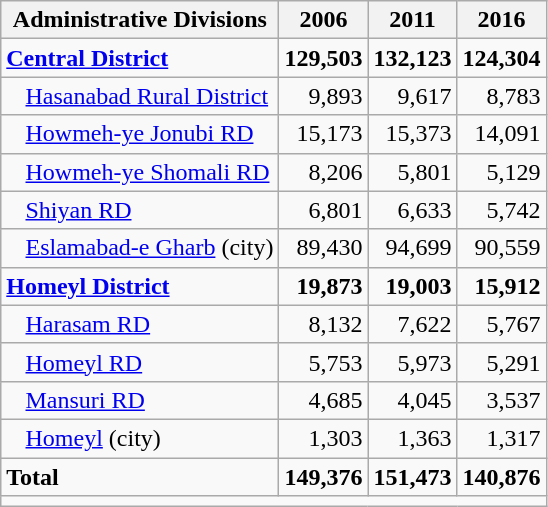<table class="wikitable">
<tr>
<th>Administrative Divisions</th>
<th>2006</th>
<th>2011</th>
<th>2016</th>
</tr>
<tr>
<td><strong><a href='#'>Central District</a></strong></td>
<td style="text-align: right;"><strong>129,503</strong></td>
<td style="text-align: right;"><strong>132,123</strong></td>
<td style="text-align: right;"><strong>124,304</strong></td>
</tr>
<tr>
<td style="padding-left: 1em;"><a href='#'>Hasanabad Rural District</a></td>
<td style="text-align: right;">9,893</td>
<td style="text-align: right;">9,617</td>
<td style="text-align: right;">8,783</td>
</tr>
<tr>
<td style="padding-left: 1em;"><a href='#'>Howmeh-ye Jonubi RD</a></td>
<td style="text-align: right;">15,173</td>
<td style="text-align: right;">15,373</td>
<td style="text-align: right;">14,091</td>
</tr>
<tr>
<td style="padding-left: 1em;"><a href='#'>Howmeh-ye Shomali RD</a></td>
<td style="text-align: right;">8,206</td>
<td style="text-align: right;">5,801</td>
<td style="text-align: right;">5,129</td>
</tr>
<tr>
<td style="padding-left: 1em;"><a href='#'>Shiyan RD</a></td>
<td style="text-align: right;">6,801</td>
<td style="text-align: right;">6,633</td>
<td style="text-align: right;">5,742</td>
</tr>
<tr>
<td style="padding-left: 1em;"><a href='#'>Eslamabad-e Gharb</a> (city)</td>
<td style="text-align: right;">89,430</td>
<td style="text-align: right;">94,699</td>
<td style="text-align: right;">90,559</td>
</tr>
<tr>
<td><strong><a href='#'>Homeyl District</a></strong></td>
<td style="text-align: right;"><strong>19,873</strong></td>
<td style="text-align: right;"><strong>19,003</strong></td>
<td style="text-align: right;"><strong>15,912</strong></td>
</tr>
<tr>
<td style="padding-left: 1em;"><a href='#'>Harasam RD</a></td>
<td style="text-align: right;">8,132</td>
<td style="text-align: right;">7,622</td>
<td style="text-align: right;">5,767</td>
</tr>
<tr>
<td style="padding-left: 1em;"><a href='#'>Homeyl RD</a></td>
<td style="text-align: right;">5,753</td>
<td style="text-align: right;">5,973</td>
<td style="text-align: right;">5,291</td>
</tr>
<tr>
<td style="padding-left: 1em;"><a href='#'>Mansuri RD</a></td>
<td style="text-align: right;">4,685</td>
<td style="text-align: right;">4,045</td>
<td style="text-align: right;">3,537</td>
</tr>
<tr>
<td style="padding-left: 1em;"><a href='#'>Homeyl</a> (city)</td>
<td style="text-align: right;">1,303</td>
<td style="text-align: right;">1,363</td>
<td style="text-align: right;">1,317</td>
</tr>
<tr>
<td><strong>Total</strong></td>
<td style="text-align: right;"><strong>149,376</strong></td>
<td style="text-align: right;"><strong>151,473</strong></td>
<td style="text-align: right;"><strong>140,876</strong></td>
</tr>
<tr>
<td colspan=4></td>
</tr>
</table>
